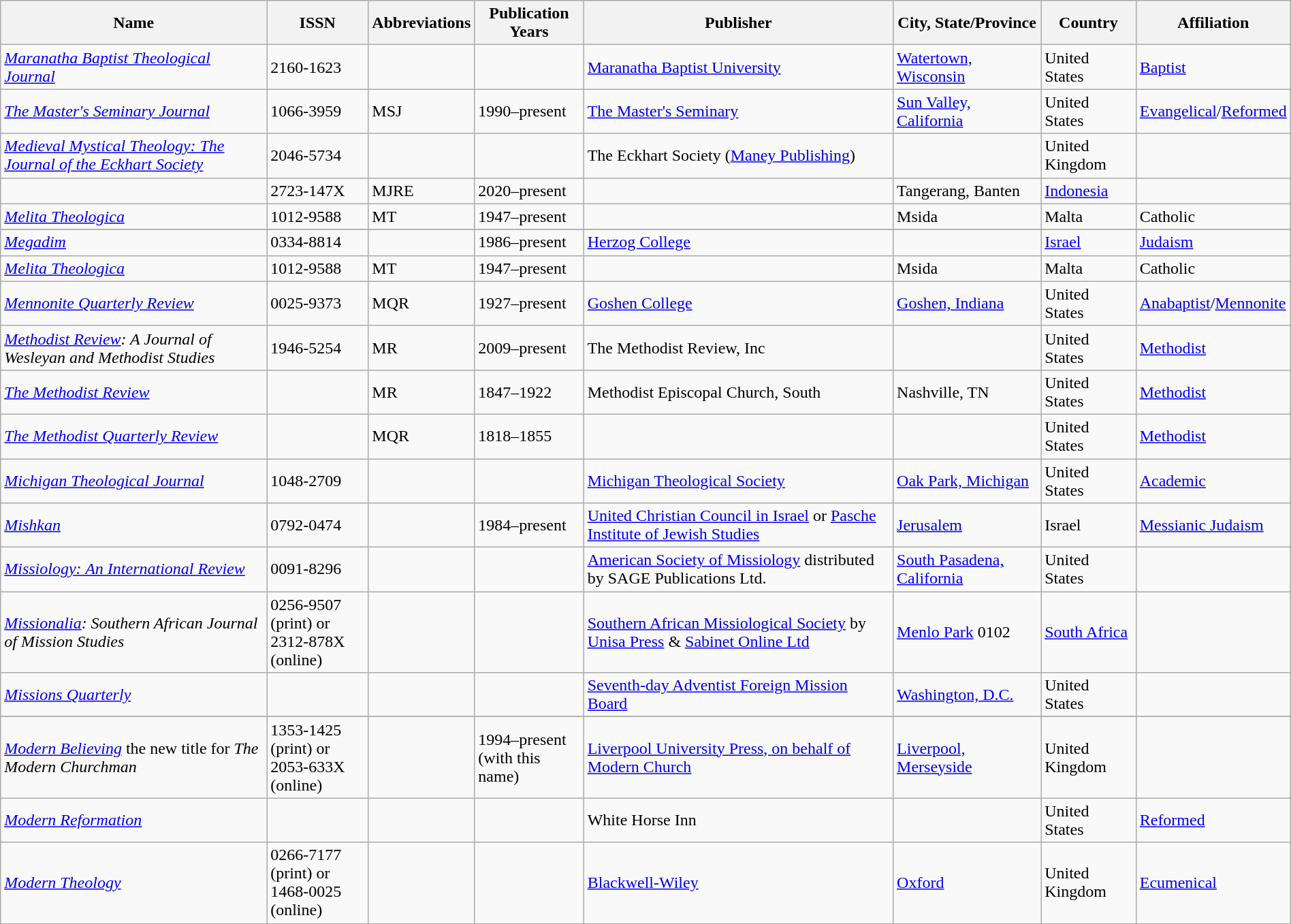<table class="wikitable sortable" style="width: 100%;">
<tr>
<th>Name</th>
<th>ISSN</th>
<th>Abbreviations</th>
<th>Publication Years</th>
<th>Publisher</th>
<th>City, State/Province</th>
<th>Country</th>
<th>Affiliation</th>
</tr>
<tr>
<td><em><a href='#'>Maranatha Baptist Theological Journal</a></em></td>
<td>2160-1623</td>
<td></td>
<td></td>
<td><a href='#'>Maranatha Baptist University</a></td>
<td><a href='#'>Watertown, Wisconsin</a></td>
<td>United States</td>
<td><a href='#'>Baptist</a></td>
</tr>
<tr>
<td><em><a href='#'>The Master's Seminary Journal</a></em></td>
<td>1066-3959</td>
<td>MSJ</td>
<td>1990–present</td>
<td><a href='#'>The Master's Seminary</a></td>
<td><a href='#'>Sun Valley, California</a></td>
<td>United States</td>
<td><a href='#'>Evangelical</a>/<a href='#'>Reformed</a></td>
</tr>
<tr>
<td><em><a href='#'>Medieval Mystical Theology: The Journal of the Eckhart Society</a></em></td>
<td>2046-5734</td>
<td></td>
<td></td>
<td>The Eckhart Society (<a href='#'>Maney Publishing</a>)</td>
<td></td>
<td>United Kingdom</td>
<td></td>
</tr>
<tr>
<td><em></em></td>
<td>2723-147X</td>
<td>MJRE</td>
<td>2020–present</td>
<td></td>
<td>Tangerang, Banten</td>
<td><a href='#'>Indonesia</a></td>
<td></td>
</tr>
<tr>
<td><em><a href='#'>Melita Theologica</a></em></td>
<td>1012-9588</td>
<td>MT</td>
<td>1947–present</td>
<td></td>
<td>Msida</td>
<td>Malta</td>
<td>Catholic</td>
</tr>
<tr>
</tr>
<tr>
<td><em><a href='#'>Megadim</a></em></td>
<td>0334-8814</td>
<td></td>
<td>1986–present</td>
<td><a href='#'>Herzog College</a></td>
<td></td>
<td><a href='#'>Israel</a></td>
<td><a href='#'>Judaism</a></td>
</tr>
<tr>
<td><em><a href='#'>Melita Theologica</a></em></td>
<td>1012-9588</td>
<td>MT</td>
<td>1947–present</td>
<td></td>
<td>Msida</td>
<td>Malta</td>
<td>Catholic</td>
</tr>
<tr>
<td><em><a href='#'>Mennonite Quarterly Review</a></em></td>
<td>0025-9373</td>
<td>MQR</td>
<td>1927–present</td>
<td><a href='#'>Goshen College</a></td>
<td><a href='#'>Goshen, Indiana</a></td>
<td>United States</td>
<td><a href='#'>Anabaptist</a>/<a href='#'>Mennonite</a></td>
</tr>
<tr>
<td><em><a href='#'>Methodist Review</a>: A Journal of Wesleyan and Methodist Studies</em></td>
<td>1946-5254</td>
<td>MR</td>
<td>2009–present</td>
<td>The Methodist Review, Inc</td>
<td></td>
<td>United States</td>
<td><a href='#'>Methodist</a></td>
</tr>
<tr>
<td><em><a href='#'>The Methodist Review</a></em></td>
<td></td>
<td>MR</td>
<td>1847–1922</td>
<td>Methodist Episcopal Church, South</td>
<td>Nashville, TN</td>
<td>United States</td>
<td><a href='#'>Methodist</a></td>
</tr>
<tr>
<td><em><a href='#'>The Methodist Quarterly Review</a></em></td>
<td></td>
<td>MQR</td>
<td>1818–1855</td>
<td></td>
<td></td>
<td>United States</td>
<td><a href='#'>Methodist</a></td>
</tr>
<tr>
<td><em><a href='#'>Michigan Theological Journal</a></em></td>
<td>1048-2709</td>
<td></td>
<td></td>
<td><a href='#'>Michigan Theological Society</a></td>
<td><a href='#'>Oak Park, Michigan</a></td>
<td>United States</td>
<td><a href='#'>Academic</a></td>
</tr>
<tr>
<td><em><a href='#'>Mishkan</a></em></td>
<td>0792-0474</td>
<td></td>
<td>1984–present</td>
<td><a href='#'>United Christian Council in Israel</a> or <a href='#'>Pasche Institute of Jewish Studies</a></td>
<td><a href='#'>Jerusalem</a></td>
<td>Israel</td>
<td><a href='#'>Messianic Judaism</a></td>
</tr>
<tr>
<td><em><a href='#'>Missiology: An International Review</a></em></td>
<td>0091-8296</td>
<td></td>
<td></td>
<td><a href='#'>American Society of Missiology</a> distributed by SAGE Publications Ltd.</td>
<td><a href='#'>South Pasadena, California</a></td>
<td>United States</td>
<td></td>
</tr>
<tr>
<td><em><a href='#'>Missionalia</a>: Southern African Journal of Mission Studies</em></td>
<td>0256-9507 (print) or<br>2312-878X (online)</td>
<td></td>
<td></td>
<td><a href='#'>Southern African Missiological Society</a> by <a href='#'>Unisa Press</a> & <a href='#'>Sabinet Online Ltd</a></td>
<td><a href='#'>Menlo Park</a> 0102</td>
<td><a href='#'>South Africa</a></td>
<td></td>
</tr>
<tr>
<td><em><a href='#'>Missions Quarterly</a></em></td>
<td></td>
<td></td>
<td></td>
<td><a href='#'>Seventh-day Adventist Foreign Mission Board</a></td>
<td><a href='#'>Washington, D.C.</a></td>
<td>United States</td>
<td></td>
</tr>
<tr>
</tr>
<tr>
<td><em><a href='#'>Modern Believing</a></em> the new title for <em>The Modern Churchman</em></td>
<td>1353-1425 (print) or<br>2053-633X (online)</td>
<td></td>
<td>1994–present <br>(with this name)</td>
<td><a href='#'>Liverpool University Press, on behalf of Modern Church</a></td>
<td><a href='#'>Liverpool, Merseyside</a></td>
<td>United Kingdom</td>
<td></td>
</tr>
<tr>
<td><em><a href='#'>Modern Reformation</a></em></td>
<td></td>
<td></td>
<td></td>
<td>White Horse Inn</td>
<td></td>
<td>United States</td>
<td><a href='#'>Reformed</a></td>
</tr>
<tr>
<td><em><a href='#'>Modern Theology</a></em></td>
<td>0266-7177 (print) or<br>1468-0025 (online)</td>
<td></td>
<td></td>
<td><a href='#'>Blackwell-Wiley</a></td>
<td><a href='#'>Oxford</a></td>
<td>United Kingdom</td>
<td><a href='#'>Ecumenical</a></td>
</tr>
<tr>
</tr>
</table>
